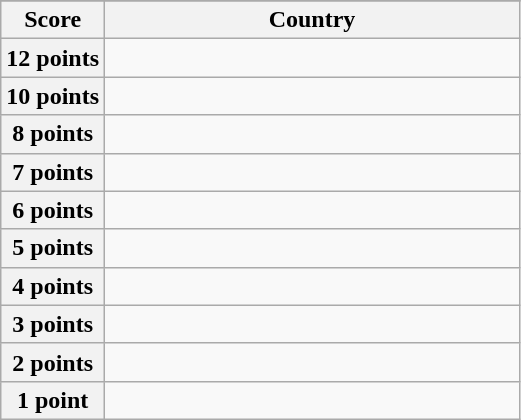<table class="wikitable">
<tr>
</tr>
<tr>
<th scope="col" width="20%">Score</th>
<th scope="col">Country</th>
</tr>
<tr>
<th scope="row">12 points</th>
<td></td>
</tr>
<tr>
<th scope="row">10 points</th>
<td></td>
</tr>
<tr>
<th scope="row">8 points</th>
<td></td>
</tr>
<tr>
<th scope="row">7 points</th>
<td></td>
</tr>
<tr>
<th scope="row">6 points</th>
<td></td>
</tr>
<tr>
<th scope="row">5 points</th>
<td></td>
</tr>
<tr>
<th scope="row">4 points</th>
<td></td>
</tr>
<tr>
<th scope="row">3 points</th>
<td></td>
</tr>
<tr>
<th scope="row">2 points</th>
<td></td>
</tr>
<tr>
<th scope="row">1 point</th>
<td></td>
</tr>
</table>
